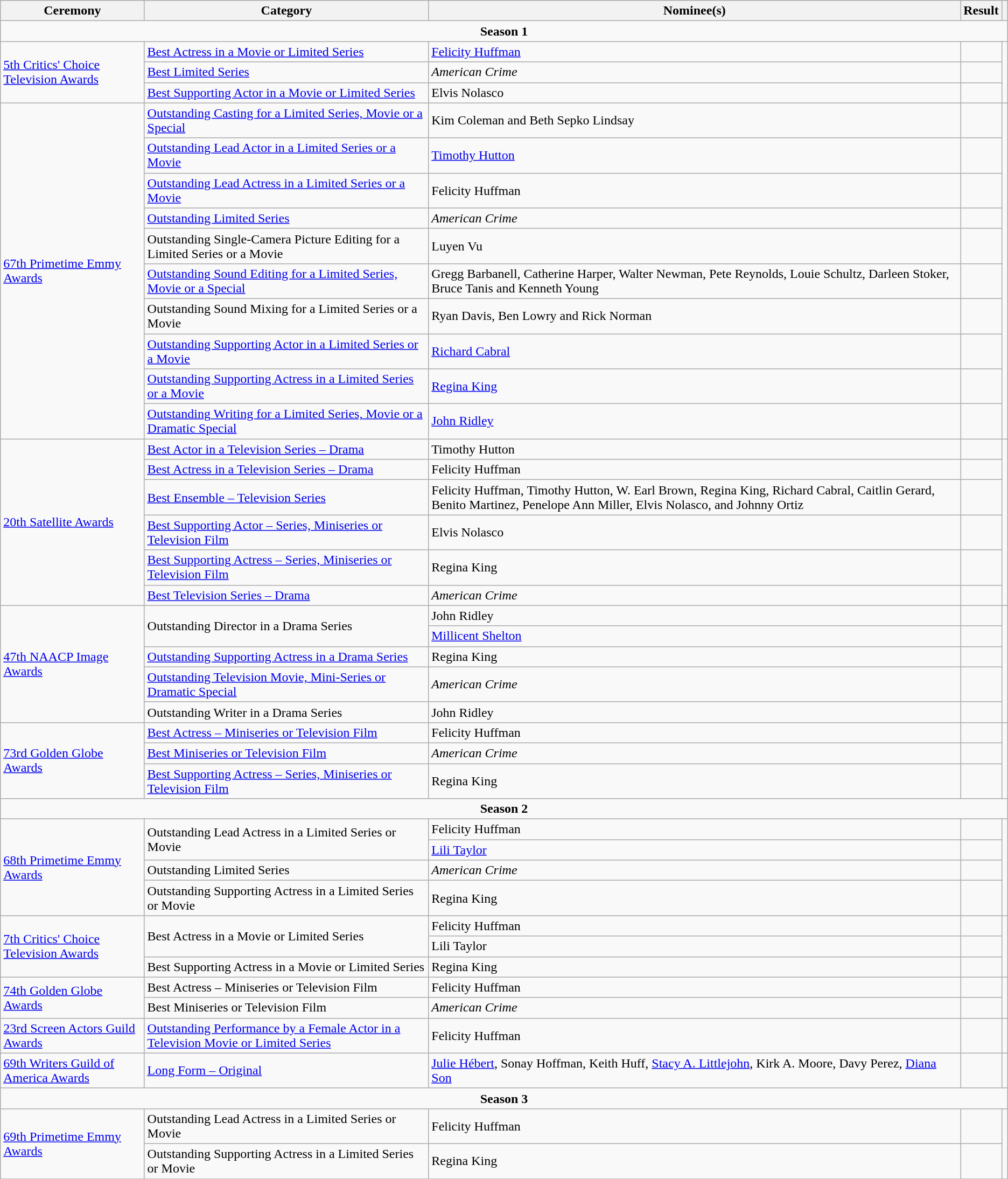<table class="wikitable sortable">
<tr>
<th>Ceremony</th>
<th>Category</th>
<th>Nominee(s)</th>
<th>Result</th>
<th class="unsortable"></th>
</tr>
<tr>
<td colspan="5" style="text-align:center;" data-sort-value="zzz"><strong>Season 1</strong></td>
</tr>
<tr>
<td rowspan="3"><a href='#'>5th Critics' Choice Television Awards</a></td>
<td><a href='#'>Best Actress in a Movie or Limited Series</a></td>
<td data-sort-value="Huffman, Felicity"><a href='#'>Felicity Huffman</a></td>
<td></td>
<td rowspan="3" style="text-align: center;"></td>
</tr>
<tr>
<td><a href='#'>Best Limited Series</a></td>
<td><em>American Crime</em></td>
<td></td>
</tr>
<tr>
<td><a href='#'>Best Supporting Actor in a Movie or Limited Series</a></td>
<td data-sort-value="Nolasco, Elvis">Elvis Nolasco</td>
<td></td>
</tr>
<tr>
<td rowspan="10"><a href='#'>67th Primetime Emmy Awards</a></td>
<td><a href='#'>Outstanding Casting for a Limited Series, Movie or a Special</a></td>
<td data-sort-value="Coleman, Kim and Beth Sepko Lindsay">Kim Coleman and Beth Sepko Lindsay</td>
<td></td>
<td rowspan="10" style="text-align: center;"></td>
</tr>
<tr>
<td><a href='#'>Outstanding Lead Actor in a Limited Series or a Movie</a></td>
<td data-sort-value="Hutton, Timothy"><a href='#'>Timothy Hutton</a></td>
<td></td>
</tr>
<tr>
<td><a href='#'>Outstanding Lead Actress in a Limited Series or a Movie</a></td>
<td data-sort-value="Huffman, Felicity">Felicity Huffman</td>
<td></td>
</tr>
<tr>
<td><a href='#'>Outstanding Limited Series</a></td>
<td><em>American Crime</em></td>
<td></td>
</tr>
<tr>
<td>Outstanding Single-Camera Picture Editing for a Limited Series or a Movie</td>
<td data-sort-value="Vu, Luyen">Luyen Vu </td>
<td></td>
</tr>
<tr>
<td><a href='#'>Outstanding Sound Editing for a Limited Series, Movie or a Special</a></td>
<td data-sort-value="Barbanell, Gregg, Catherine Harper">Gregg Barbanell, Catherine Harper, Walter Newman, Pete Reynolds, Louie Schultz, Darleen Stoker, Bruce Tanis and Kenneth Young </td>
<td></td>
</tr>
<tr>
<td>Outstanding Sound Mixing for a Limited Series or a Movie</td>
<td data-sort-value="Davis, Ryan, Ben Lowry">Ryan Davis, Ben Lowry and Rick Norman </td>
<td></td>
</tr>
<tr>
<td><a href='#'>Outstanding Supporting Actor in a Limited Series or a Movie</a></td>
<td data-sort-value="Cabral, Richard"><a href='#'>Richard Cabral</a> </td>
<td></td>
</tr>
<tr>
<td><a href='#'>Outstanding Supporting Actress in a Limited Series or a Movie</a></td>
<td data-sort-value="King, Regina"><a href='#'>Regina King</a> </td>
<td></td>
</tr>
<tr>
<td><a href='#'>Outstanding Writing for a Limited Series, Movie or a Dramatic Special</a></td>
<td data-sort-value="Ridley, John"><a href='#'>John Ridley</a> </td>
<td></td>
</tr>
<tr>
<td rowspan="6"><a href='#'>20th Satellite Awards</a></td>
<td><a href='#'>Best Actor in a Television Series – Drama</a></td>
<td data-sort-value="Hutton, Timothy">Timothy Hutton</td>
<td></td>
<td rowspan="6" style="text-align: center;"></td>
</tr>
<tr>
<td><a href='#'>Best Actress in a Television Series – Drama</a></td>
<td data-sort-value="Huffman, Felicity">Felicity Huffman</td>
<td></td>
</tr>
<tr>
<td><a href='#'>Best Ensemble – Television Series</a></td>
<td data-sort-value="Huffman, Felicity, Timothy Hutton, W. Earl Brown">Felicity Huffman, Timothy Hutton, W. Earl Brown, Regina King, Richard Cabral, Caitlin Gerard, Benito Martinez, Penelope Ann Miller, Elvis Nolasco, and Johnny Ortiz</td>
<td></td>
</tr>
<tr>
<td><a href='#'>Best Supporting Actor – Series, Miniseries or Television Film</a></td>
<td data-sort-value="Nolasco, Elvis">Elvis Nolasco</td>
<td></td>
</tr>
<tr>
<td><a href='#'>Best Supporting Actress – Series, Miniseries or Television Film</a></td>
<td data-sort-value="King, Regina">Regina King</td>
<td></td>
</tr>
<tr>
<td><a href='#'>Best Television Series – Drama</a></td>
<td><em>American Crime</em></td>
<td></td>
</tr>
<tr>
<td rowspan="5"><a href='#'>47th NAACP Image Awards</a></td>
<td rowspan="2">Outstanding Director in a Drama Series</td>
<td data-sort-value="Ridley, John">John Ridley </td>
<td></td>
<td rowspan="5" style="text-align: center;"></td>
</tr>
<tr>
<td data-sort-value="Shelton, Millicent"><a href='#'>Millicent Shelton</a> </td>
<td></td>
</tr>
<tr>
<td><a href='#'>Outstanding Supporting Actress in a Drama Series</a></td>
<td data-sort-value="King, Regina">Regina King</td>
<td></td>
</tr>
<tr>
<td><a href='#'>Outstanding Television Movie, Mini-Series or Dramatic Special</a></td>
<td><em>American Crime</em></td>
<td></td>
</tr>
<tr>
<td>Outstanding Writer in a Drama Series</td>
<td data-sort-value="Ridley, John">John Ridley </td>
<td></td>
</tr>
<tr>
<td rowspan="3"><a href='#'>73rd Golden Globe Awards</a></td>
<td><a href='#'>Best Actress – Miniseries or Television Film</a></td>
<td data-sort-value="Huffman, Felicity">Felicity Huffman</td>
<td></td>
<td rowspan="3" style="text-align: center;"></td>
</tr>
<tr>
<td><a href='#'>Best Miniseries or Television Film</a></td>
<td><em>American Crime</em></td>
<td></td>
</tr>
<tr>
<td><a href='#'>Best Supporting Actress – Series, Miniseries or Television Film</a></td>
<td data-sort-value="King, Regina">Regina King</td>
<td></td>
</tr>
<tr>
<td colspan="5" style="text-align:center;" data-sort-value="zzz"><strong>Season 2</strong></td>
</tr>
<tr>
<td rowspan="4"><a href='#'>68th Primetime Emmy Awards</a></td>
<td rowspan="2">Outstanding Lead Actress in a Limited Series or Movie</td>
<td data-sort-value="Huffman, Felicity">Felicity Huffman</td>
<td></td>
<td rowspan="4" style="text-align: center;"></td>
</tr>
<tr>
<td data-sort-value="Taylor, Lili"><a href='#'>Lili Taylor</a></td>
<td></td>
</tr>
<tr>
<td>Outstanding Limited Series</td>
<td><em>American Crime</em></td>
<td></td>
</tr>
<tr>
<td>Outstanding Supporting Actress in a Limited Series or Movie</td>
<td data-sort-value="King, Regina">Regina King </td>
<td></td>
</tr>
<tr>
<td rowspan=3><a href='#'>7th Critics' Choice Television Awards</a></td>
<td rowspan="2">Best Actress in a Movie or Limited Series</td>
<td data-sort-value="Huffman, Felicity">Felicity Huffman</td>
<td></td>
<td rowspan="3" style="text-align: center;"></td>
</tr>
<tr>
<td data-sort-value="Taylor, Lili">Lili Taylor</td>
<td></td>
</tr>
<tr>
<td>Best Supporting Actress in a Movie or Limited Series</td>
<td data-sort-value="King, Regina">Regina King</td>
<td></td>
</tr>
<tr>
<td rowspan="2"><a href='#'>74th Golden Globe Awards</a></td>
<td>Best Actress – Miniseries or Television Film</td>
<td data-sort-value="Huffman, Felicity">Felicity Huffman</td>
<td></td>
<td rowspan="2" style="text-align: center;"></td>
</tr>
<tr>
<td>Best Miniseries or Television Film</td>
<td><em>American Crime</em></td>
<td></td>
</tr>
<tr>
<td><a href='#'>23rd Screen Actors Guild Awards</a></td>
<td><a href='#'>Outstanding Performance by a Female Actor in a Television Movie or Limited Series</a></td>
<td data-sort-value="Huffman, Felicity">Felicity Huffman</td>
<td></td>
<td style="text-align: center;"></td>
</tr>
<tr>
<td><a href='#'>69th Writers Guild of America Awards</a></td>
<td><a href='#'>Long Form – Original</a></td>
<td data-sort-value="Hebert, Julie, Sonay Hoffman"><a href='#'>Julie Hébert</a>, Sonay Hoffman, Keith Huff, <a href='#'>Stacy A. Littlejohn</a>, Kirk A. Moore, Davy Perez, <a href='#'>Diana Son</a></td>
<td></td>
<td style="text-align: center;"></td>
</tr>
<tr>
<td colspan="5" style="text-align:center;" data-sort-value="zzz"><strong>Season 3</strong></td>
</tr>
<tr>
<td rowspan="2"><a href='#'>69th Primetime Emmy Awards</a></td>
<td>Outstanding Lead Actress in a Limited Series or Movie</td>
<td data-sort-value="Huffman, Felicity">Felicity Huffman</td>
<td></td>
<td rowspan="2" style="text-align: center;"></td>
</tr>
<tr>
<td>Outstanding Supporting Actress in a Limited Series or Movie</td>
<td data-sort-value="King, Regina">Regina King</td>
<td></td>
</tr>
<tr>
</tr>
</table>
